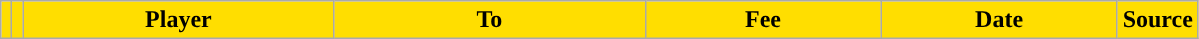<table class="wikitable sortable">
<tr>
<th style="background:#FFDE00"></th>
<th style="background:#FFDE00"></th>
<th width=200 style="background:#FFDE00">Player</th>
<th width=200 style="background:#FFDE00">To</th>
<th width=150 style="background:#FFDE00">Fee</th>
<th width=150 style="background:#FFDE00">Date</th>
<th style="background:#FFDE00">Source</th>
</tr>
</table>
